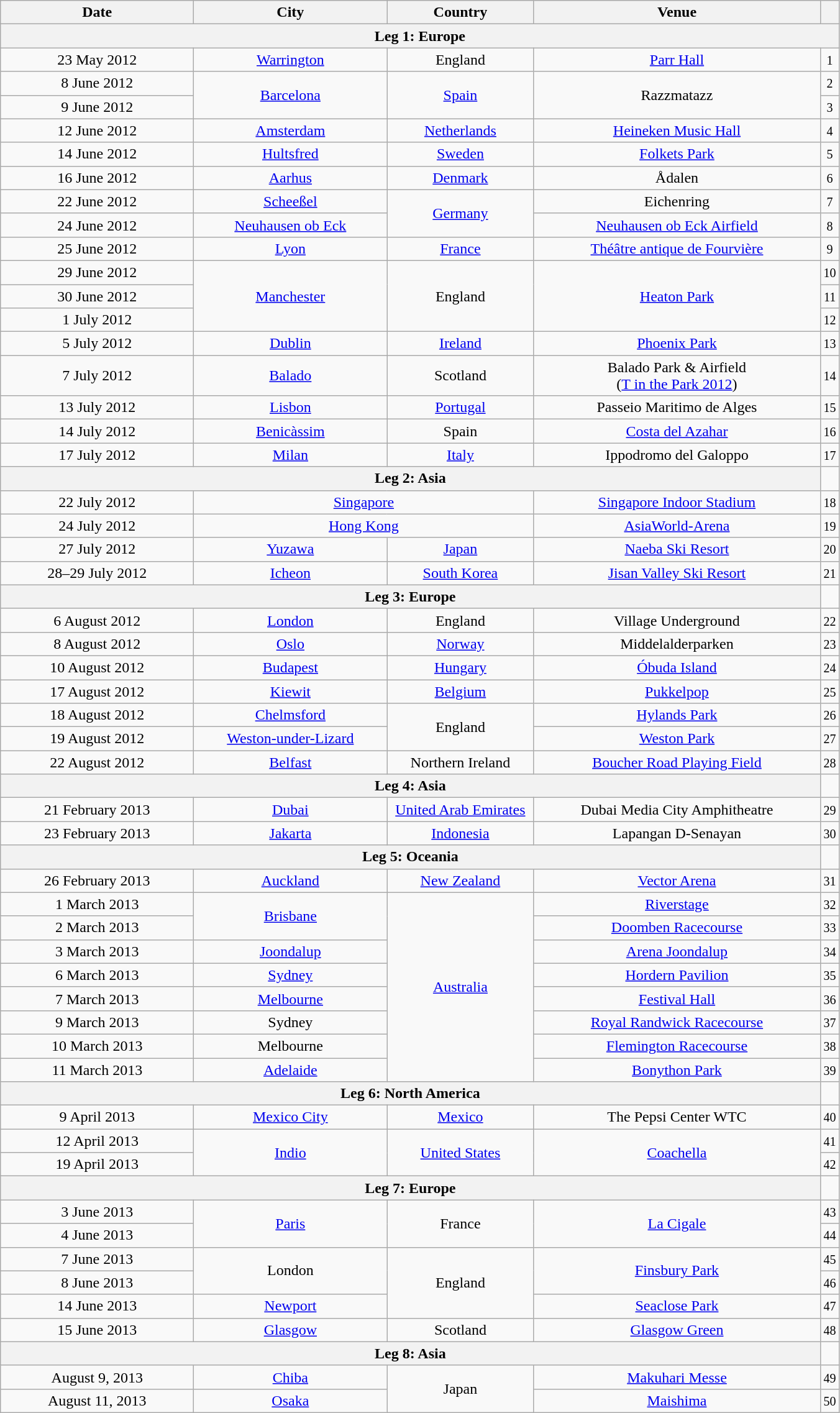<table class="wikitable" style="text-align:center;">
<tr>
<th style="width:200px;">Date</th>
<th style="width:200px;">City</th>
<th style="width:150px;">Country</th>
<th style="width:300px;">Venue</th>
<th></th>
</tr>
<tr>
<th colspan="5">Leg 1: Europe</th>
</tr>
<tr>
<td>23 May 2012</td>
<td><a href='#'>Warrington</a></td>
<td>England</td>
<td><a href='#'>Parr Hall</a></td>
<td><small>1</small></td>
</tr>
<tr>
<td>8 June 2012</td>
<td rowspan="2"><a href='#'>Barcelona</a></td>
<td rowspan="2"><a href='#'>Spain</a></td>
<td rowspan="2">Razzmatazz</td>
<td><small>2</small></td>
</tr>
<tr>
<td>9 June 2012</td>
<td><small>3</small></td>
</tr>
<tr>
<td>12 June 2012</td>
<td><a href='#'>Amsterdam</a></td>
<td><a href='#'>Netherlands</a></td>
<td><a href='#'>Heineken Music Hall</a></td>
<td><small>4</small></td>
</tr>
<tr>
<td>14 June 2012</td>
<td><a href='#'>Hultsfred</a></td>
<td><a href='#'>Sweden</a></td>
<td><a href='#'>Folkets Park</a></td>
<td><small>5</small></td>
</tr>
<tr>
<td>16 June 2012</td>
<td><a href='#'>Aarhus</a></td>
<td><a href='#'>Denmark</a></td>
<td>Ådalen</td>
<td><small>6</small></td>
</tr>
<tr>
<td>22 June 2012</td>
<td><a href='#'>Scheeßel</a></td>
<td rowspan="2"><a href='#'>Germany</a></td>
<td>Eichenring</td>
<td><small>7</small></td>
</tr>
<tr>
<td>24 June 2012</td>
<td><a href='#'>Neuhausen ob Eck</a></td>
<td><a href='#'>Neuhausen ob Eck Airfield</a></td>
<td><small>8</small></td>
</tr>
<tr>
<td>25 June 2012</td>
<td><a href='#'>Lyon</a></td>
<td><a href='#'>France</a></td>
<td><a href='#'>Théâtre antique de Fourvière</a></td>
<td><small>9</small></td>
</tr>
<tr>
<td>29 June 2012</td>
<td rowspan="3"><a href='#'>Manchester</a></td>
<td rowspan="3">England</td>
<td rowspan="3"><a href='#'>Heaton Park</a></td>
<td><small>10</small></td>
</tr>
<tr>
<td>30 June 2012</td>
<td><small>11</small></td>
</tr>
<tr>
<td>1 July 2012</td>
<td><small>12</small></td>
</tr>
<tr>
<td>5 July 2012</td>
<td><a href='#'>Dublin</a></td>
<td><a href='#'>Ireland</a></td>
<td><a href='#'>Phoenix Park</a></td>
<td><small>13</small></td>
</tr>
<tr>
<td>7 July 2012</td>
<td><a href='#'>Balado</a></td>
<td>Scotland</td>
<td>Balado Park & Airfield<br>(<a href='#'>T in the Park 2012</a>)</td>
<td><small>14</small></td>
</tr>
<tr>
<td>13 July 2012</td>
<td><a href='#'>Lisbon</a></td>
<td><a href='#'>Portugal</a></td>
<td>Passeio Maritimo de Alges</td>
<td><small>15</small></td>
</tr>
<tr>
<td>14 July 2012</td>
<td><a href='#'>Benicàssim</a></td>
<td>Spain</td>
<td><a href='#'>Costa del Azahar</a></td>
<td><small>16</small></td>
</tr>
<tr>
<td>17 July 2012</td>
<td><a href='#'>Milan</a></td>
<td><a href='#'>Italy</a></td>
<td>Ippodromo del Galoppo</td>
<td><small>17</small></td>
</tr>
<tr>
<th colspan="4">Leg 2: Asia</th>
</tr>
<tr>
<td>22 July 2012</td>
<td colspan="2"><a href='#'>Singapore</a></td>
<td><a href='#'>Singapore Indoor Stadium</a></td>
<td><small>18</small></td>
</tr>
<tr>
<td>24 July 2012</td>
<td colspan="2"><a href='#'>Hong Kong</a></td>
<td><a href='#'>AsiaWorld-Arena</a></td>
<td><small>19</small></td>
</tr>
<tr>
<td>27 July 2012</td>
<td><a href='#'>Yuzawa</a></td>
<td><a href='#'>Japan</a></td>
<td><a href='#'>Naeba Ski Resort</a></td>
<td><small>20</small></td>
</tr>
<tr>
<td>28–29 July 2012</td>
<td><a href='#'>Icheon</a></td>
<td><a href='#'>South Korea</a></td>
<td><a href='#'>Jisan Valley Ski Resort</a></td>
<td><small>21</small></td>
</tr>
<tr>
<th colspan="4">Leg 3: Europe</th>
</tr>
<tr>
<td>6 August 2012</td>
<td><a href='#'>London</a></td>
<td>England</td>
<td>Village Underground</td>
<td><small>22</small></td>
</tr>
<tr>
<td>8 August 2012</td>
<td><a href='#'>Oslo</a></td>
<td><a href='#'>Norway</a></td>
<td>Middelalderparken</td>
<td><small>23</small></td>
</tr>
<tr>
<td>10 August 2012</td>
<td><a href='#'>Budapest</a></td>
<td><a href='#'>Hungary</a></td>
<td><a href='#'>Óbuda Island</a></td>
<td><small>24</small></td>
</tr>
<tr>
<td>17 August 2012</td>
<td><a href='#'>Kiewit</a></td>
<td><a href='#'>Belgium</a></td>
<td><a href='#'>Pukkelpop</a></td>
<td><small>25</small></td>
</tr>
<tr>
<td>18 August 2012</td>
<td><a href='#'>Chelmsford</a></td>
<td rowspan="2">England</td>
<td><a href='#'>Hylands Park</a></td>
<td><small>26</small></td>
</tr>
<tr>
<td>19 August 2012</td>
<td><a href='#'>Weston-under-Lizard</a></td>
<td><a href='#'>Weston Park</a></td>
<td><small>27</small></td>
</tr>
<tr>
<td>22 August 2012</td>
<td><a href='#'>Belfast</a></td>
<td>Northern Ireland</td>
<td><a href='#'>Boucher Road Playing Field</a></td>
<td><small>28</small></td>
</tr>
<tr>
<th colspan="4">Leg 4: Asia</th>
</tr>
<tr>
<td>21 February 2013</td>
<td><a href='#'>Dubai</a></td>
<td><a href='#'>United Arab Emirates</a></td>
<td>Dubai Media City Amphitheatre</td>
<td><small>29</small></td>
</tr>
<tr>
<td>23 February 2013</td>
<td><a href='#'>Jakarta</a></td>
<td><a href='#'>Indonesia</a></td>
<td>Lapangan D-Senayan</td>
<td><small>30</small></td>
</tr>
<tr>
<th colspan="4">Leg 5: Oceania</th>
</tr>
<tr>
<td>26 February 2013</td>
<td><a href='#'>Auckland</a></td>
<td><a href='#'>New Zealand</a></td>
<td><a href='#'>Vector Arena</a></td>
<td><small>31</small></td>
</tr>
<tr>
<td>1 March 2013</td>
<td rowspan="2"><a href='#'>Brisbane</a></td>
<td rowspan="8"><a href='#'>Australia</a></td>
<td><a href='#'>Riverstage</a></td>
<td><small>32</small></td>
</tr>
<tr>
<td>2 March 2013</td>
<td><a href='#'>Doomben Racecourse</a></td>
<td><small>33</small></td>
</tr>
<tr>
<td>3 March 2013</td>
<td><a href='#'>Joondalup</a></td>
<td><a href='#'>Arena Joondalup</a></td>
<td><small>34</small></td>
</tr>
<tr>
<td>6 March 2013</td>
<td><a href='#'>Sydney</a></td>
<td><a href='#'>Hordern Pavilion</a></td>
<td><small>35</small></td>
</tr>
<tr>
<td>7 March 2013</td>
<td><a href='#'>Melbourne</a></td>
<td><a href='#'>Festival Hall</a></td>
<td><small>36</small></td>
</tr>
<tr>
<td>9 March 2013</td>
<td>Sydney</td>
<td><a href='#'>Royal Randwick Racecourse</a></td>
<td><small>37</small></td>
</tr>
<tr>
<td>10 March 2013</td>
<td>Melbourne</td>
<td><a href='#'>Flemington Racecourse</a></td>
<td><small>38</small></td>
</tr>
<tr>
<td>11 March 2013</td>
<td><a href='#'>Adelaide</a></td>
<td><a href='#'>Bonython Park</a></td>
<td><small>39</small></td>
</tr>
<tr>
<th colspan="4">Leg 6: North America</th>
</tr>
<tr>
<td>9 April 2013</td>
<td><a href='#'>Mexico City</a></td>
<td><a href='#'>Mexico</a></td>
<td>The Pepsi Center WTC</td>
<td><small>40</small></td>
</tr>
<tr>
<td>12 April 2013</td>
<td rowspan="2"><a href='#'>Indio</a></td>
<td rowspan="2"><a href='#'>United States</a></td>
<td rowspan="2"><a href='#'>Coachella</a></td>
<td><small>41</small></td>
</tr>
<tr>
<td>19 April 2013</td>
<td><small>42</small></td>
</tr>
<tr>
<th colspan="4">Leg 7: Europe</th>
</tr>
<tr>
<td>3 June 2013</td>
<td rowspan="2"><a href='#'>Paris</a></td>
<td rowspan="2">France</td>
<td rowspan="2"><a href='#'>La Cigale</a></td>
<td><small>43</small></td>
</tr>
<tr>
<td>4 June 2013</td>
<td><small>44</small></td>
</tr>
<tr>
<td>7 June 2013</td>
<td rowspan="2">London</td>
<td rowspan="3">England</td>
<td rowspan="2"><a href='#'>Finsbury Park</a></td>
<td><small>45</small></td>
</tr>
<tr>
<td>8 June 2013</td>
<td><small>46</small></td>
</tr>
<tr>
<td>14 June 2013</td>
<td><a href='#'>Newport</a></td>
<td><a href='#'>Seaclose Park</a></td>
<td><small>47</small></td>
</tr>
<tr>
<td>15 June 2013</td>
<td><a href='#'>Glasgow</a></td>
<td>Scotland</td>
<td><a href='#'>Glasgow Green</a></td>
<td><small>48</small></td>
</tr>
<tr>
<th colspan="4">Leg 8: Asia</th>
</tr>
<tr>
<td>August 9, 2013</td>
<td><a href='#'>Chiba</a></td>
<td rowspan="2">Japan</td>
<td><a href='#'>Makuhari Messe</a></td>
<td><small>49</small></td>
</tr>
<tr>
<td>August 11, 2013</td>
<td><a href='#'>Osaka</a></td>
<td><a href='#'>Maishima</a></td>
<td><small>50</small></td>
</tr>
</table>
